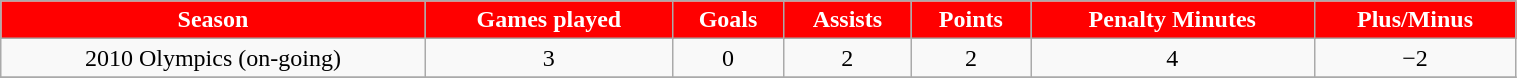<table class="wikitable" width="80%">
<tr align="center" style="background:red;color:white;">
<td><strong>Season</strong></td>
<td><strong>Games played</strong></td>
<td><strong>Goals</strong></td>
<td><strong>Assists</strong></td>
<td><strong>Points</strong></td>
<td><strong>Penalty Minutes</strong></td>
<td><strong>Plus/Minus</strong></td>
</tr>
<tr align="center" bgcolor="">
<td>2010 Olympics (on-going)</td>
<td>3</td>
<td>0</td>
<td>2</td>
<td>2</td>
<td>4</td>
<td>−2</td>
</tr>
<tr align="center" bgcolor="">
</tr>
</table>
